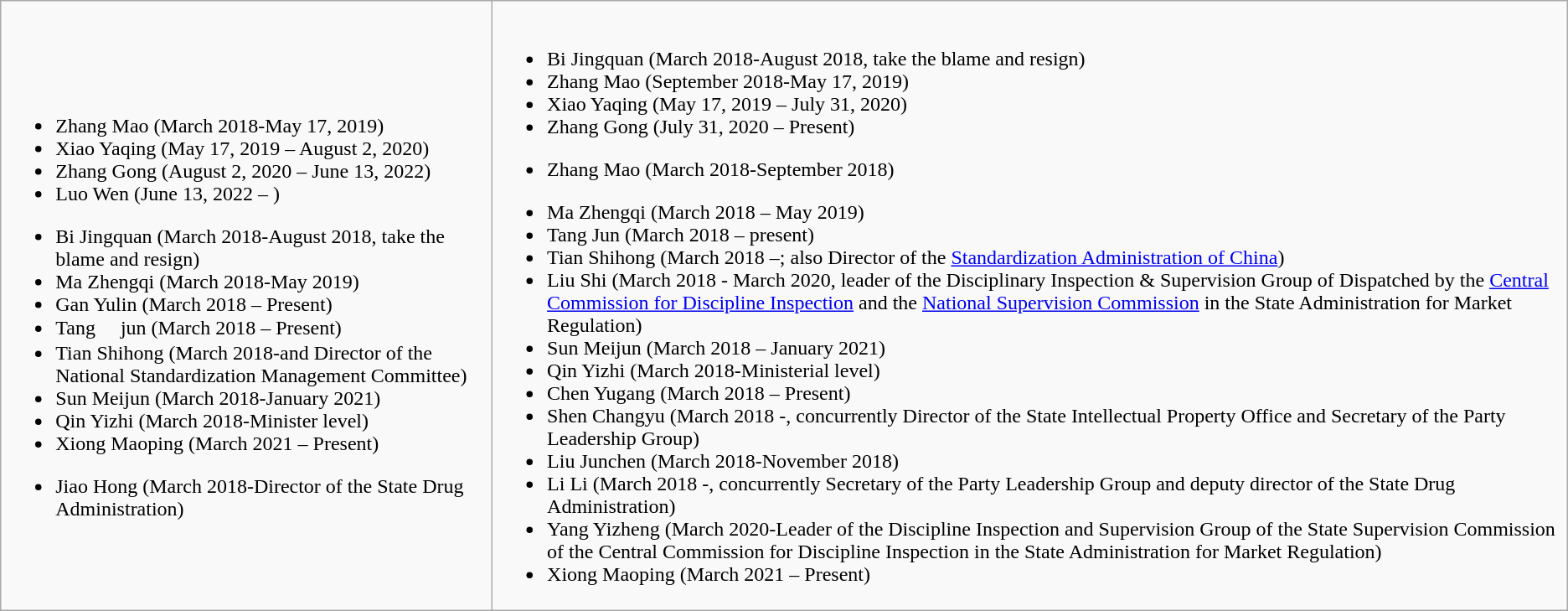<table class="wikitable">
<tr>
<td><br><ul><li>Zhang Mao (March 2018-May 17, 2019)</li><li>Xiao Yaqing (May 17, 2019 – August 2, 2020)</li><li>Zhang Gong (August 2, 2020 – June 13, 2022)</li><li>Luo Wen (June 13, 2022 – )</li></ul><ul><li>Bi Jingquan (March 2018-August 2018, take the blame and resign)</li><li>Ma Zhengqi (March 2018-May 2019)</li><li>Gan Yulin (March 2018 – Present)</li><li>Tang 　jun (March 2018 – Present)</li><li>Tian Shihong (March 2018-and Director of the National Standardization Management Committee)</li><li>Sun Meijun (March 2018-January 2021)</li><li>Qin Yizhi (March 2018-Minister level)</li><li>Xiong Maoping (March 2021 – Present)</li></ul><ul><li>Jiao Hong (March 2018-Director of the State Drug Administration)</li></ul></td>
<td><br><ul><li>Bi Jingquan (March 2018-August 2018, take the blame and resign)</li><li>Zhang Mao (September 2018-May 17, 2019)</li><li>Xiao Yaqing (May 17, 2019 – July 31, 2020)</li><li>Zhang Gong (July 31, 2020 – Present)</li></ul><ul><li>Zhang Mao (March 2018-September 2018)</li></ul><ul><li>Ma Zhengqi (March 2018 – May 2019)</li><li>Tang Jun (March 2018 – present)</li><li>Tian Shihong (March 2018 –; also Director of the <a href='#'>Standardization Administration of China</a>)</li><li>Liu Shi (March 2018 - March 2020, leader of the Disciplinary Inspection & Supervision Group of Dispatched by the <a href='#'>Central Commission for Discipline Inspection</a> and the <a href='#'>National Supervision Commission</a> in the State Administration for Market Regulation)</li><li>Sun Meijun (March 2018 – January 2021)</li><li>Qin Yizhi (March 2018-Ministerial level)</li><li>Chen Yugang (March 2018 – Present)</li><li>Shen Changyu (March 2018 -, concurrently Director of the State Intellectual Property Office and Secretary of the Party Leadership Group)</li><li>Liu Junchen (March 2018-November 2018)</li><li>Li Li (March 2018 -, concurrently Secretary of the Party Leadership Group and deputy director of the State Drug Administration)</li><li>Yang Yizheng (March 2020-Leader of the Discipline Inspection and Supervision Group of the State Supervision Commission of the Central Commission for Discipline Inspection in the State Administration for Market Regulation)</li><li>Xiong Maoping (March 2021 – Present)</li></ul></td>
</tr>
</table>
